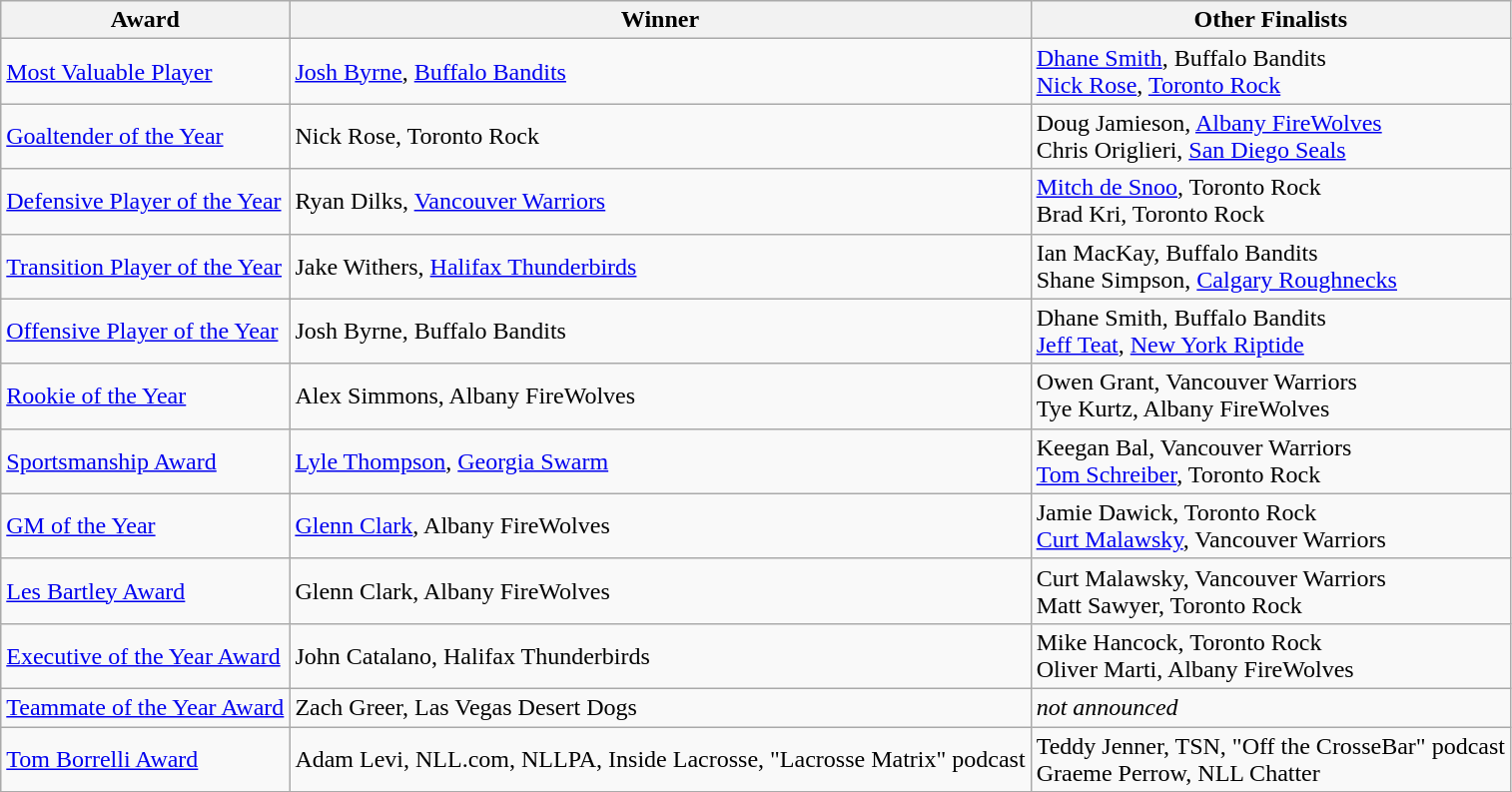<table class="wikitable">
<tr>
<th>Award</th>
<th>Winner</th>
<th>Other Finalists</th>
</tr>
<tr>
<td><a href='#'>Most Valuable Player</a></td>
<td><a href='#'>Josh Byrne</a>, <a href='#'>Buffalo Bandits</a></td>
<td><a href='#'>Dhane Smith</a>, Buffalo Bandits<br><a href='#'>Nick Rose</a>, <a href='#'>Toronto Rock</a></td>
</tr>
<tr>
<td><a href='#'>Goaltender of the Year</a></td>
<td>Nick Rose, Toronto Rock</td>
<td>Doug Jamieson, <a href='#'>Albany FireWolves</a><br>Chris Origlieri, <a href='#'>San Diego Seals</a></td>
</tr>
<tr>
<td><a href='#'>Defensive Player of the Year</a></td>
<td>Ryan Dilks, <a href='#'>Vancouver Warriors</a></td>
<td><a href='#'>Mitch de Snoo</a>, Toronto Rock<br>Brad Kri, Toronto Rock</td>
</tr>
<tr>
<td><a href='#'>Transition Player of the Year</a></td>
<td>Jake Withers, <a href='#'>Halifax Thunderbirds</a></td>
<td>Ian MacKay, Buffalo Bandits<br>Shane Simpson, <a href='#'>Calgary Roughnecks</a></td>
</tr>
<tr>
<td><a href='#'>Offensive Player of the Year</a></td>
<td>Josh Byrne, Buffalo Bandits</td>
<td>Dhane Smith, Buffalo Bandits<br><a href='#'>Jeff Teat</a>, <a href='#'>New York Riptide</a></td>
</tr>
<tr>
<td><a href='#'>Rookie of the Year</a></td>
<td>Alex Simmons, Albany FireWolves</td>
<td>Owen Grant, Vancouver Warriors<br>Tye Kurtz, Albany FireWolves</td>
</tr>
<tr>
<td><a href='#'>Sportsmanship Award</a></td>
<td><a href='#'>Lyle Thompson</a>, <a href='#'>Georgia Swarm</a></td>
<td>Keegan Bal, Vancouver Warriors<br><a href='#'>Tom Schreiber</a>, Toronto Rock</td>
</tr>
<tr>
<td><a href='#'>GM of the Year</a></td>
<td><a href='#'>Glenn Clark</a>, Albany FireWolves</td>
<td>Jamie Dawick, Toronto Rock<br><a href='#'>Curt Malawsky</a>, Vancouver Warriors</td>
</tr>
<tr>
<td><a href='#'>Les Bartley Award</a></td>
<td>Glenn Clark, Albany FireWolves</td>
<td>Curt Malawsky, Vancouver Warriors<br>Matt Sawyer, Toronto Rock</td>
</tr>
<tr>
<td><a href='#'>Executive of the Year Award</a></td>
<td>John Catalano, Halifax Thunderbirds</td>
<td>Mike Hancock, Toronto Rock<br>Oliver Marti, Albany FireWolves</td>
</tr>
<tr>
<td><a href='#'>Teammate of the Year Award</a></td>
<td>Zach Greer, Las Vegas Desert Dogs</td>
<td><em>not announced</em></td>
</tr>
<tr>
<td><a href='#'>Tom Borrelli Award</a></td>
<td>Adam Levi, NLL.com, NLLPA, Inside Lacrosse, "Lacrosse Matrix" podcast</td>
<td>Teddy Jenner, TSN, "Off the CrosseBar" podcast<br>Graeme Perrow, NLL Chatter</td>
</tr>
<tr>
</tr>
</table>
